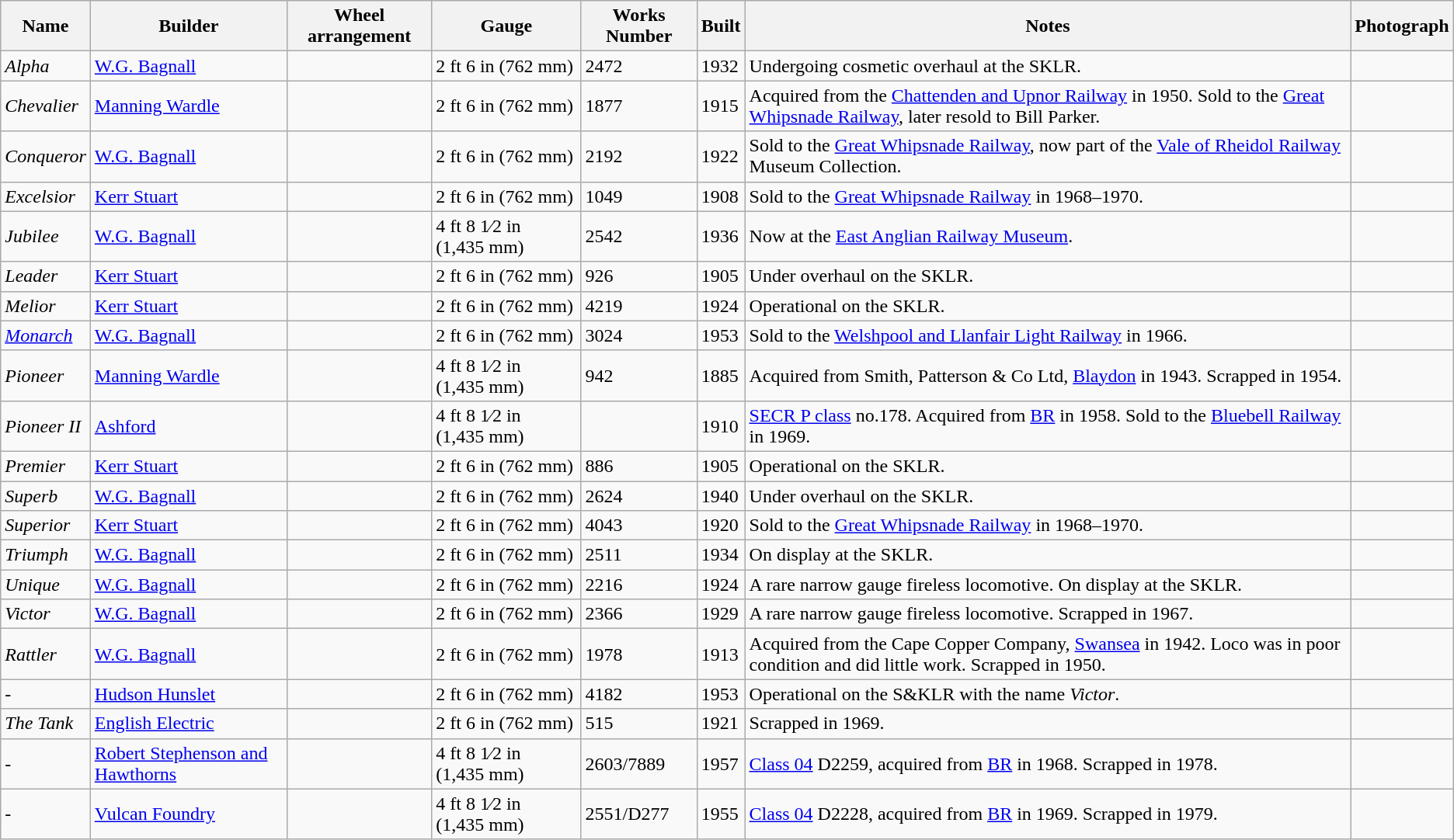<table class="wikitable sortable">
<tr>
<th>Name</th>
<th>Builder</th>
<th>Wheel arrangement</th>
<th>Gauge</th>
<th>Works Number</th>
<th>Built</th>
<th>Notes</th>
<th>Photograph</th>
</tr>
<tr>
<td><em>Alpha</em></td>
<td><a href='#'>W.G. Bagnall</a></td>
<td></td>
<td>2 ft 6 in (762 mm)</td>
<td>2472</td>
<td>1932</td>
<td>Undergoing cosmetic overhaul at the SKLR.</td>
<td></td>
</tr>
<tr>
<td><em>Chevalier</em></td>
<td><a href='#'>Manning Wardle</a></td>
<td></td>
<td>2 ft 6 in (762 mm)</td>
<td>1877</td>
<td>1915</td>
<td>Acquired from the <a href='#'>Chattenden and Upnor Railway</a> in 1950. Sold to the <a href='#'>Great Whipsnade Railway</a>, later resold to Bill Parker.</td>
<td></td>
</tr>
<tr>
<td><em>Conqueror</em></td>
<td><a href='#'>W.G. Bagnall</a></td>
<td></td>
<td>2 ft 6 in (762 mm)</td>
<td>2192</td>
<td>1922</td>
<td>Sold to the <a href='#'>Great Whipsnade Railway</a>, now part of the <a href='#'>Vale of Rheidol Railway</a> Museum Collection.</td>
<td></td>
</tr>
<tr>
<td><em>Excelsior</em></td>
<td><a href='#'>Kerr Stuart</a></td>
<td></td>
<td>2 ft 6 in (762 mm)</td>
<td>1049</td>
<td>1908</td>
<td>Sold to the <a href='#'>Great Whipsnade Railway</a> in 1968–1970.</td>
<td></td>
</tr>
<tr>
<td><em>Jubilee</em></td>
<td><a href='#'>W.G. Bagnall</a></td>
<td></td>
<td>4 ft 8 1⁄2 in (1,435 mm)</td>
<td>2542</td>
<td>1936</td>
<td>Now at the <a href='#'>East Anglian Railway Museum</a>.</td>
<td></td>
</tr>
<tr>
<td><em>Leader</em></td>
<td><a href='#'>Kerr Stuart</a></td>
<td></td>
<td>2 ft 6 in (762 mm)</td>
<td>926</td>
<td>1905</td>
<td>Under overhaul on the SKLR.</td>
<td></td>
</tr>
<tr>
<td><em>Melior</em></td>
<td><a href='#'>Kerr Stuart</a></td>
<td></td>
<td>2 ft 6 in (762 mm)</td>
<td>4219</td>
<td>1924</td>
<td>Operational on the SKLR.</td>
<td></td>
</tr>
<tr>
<td><a href='#'><em>Monarch</em></a></td>
<td><a href='#'>W.G. Bagnall</a></td>
<td></td>
<td>2 ft 6 in (762 mm)</td>
<td>3024</td>
<td>1953</td>
<td>Sold to the <a href='#'>Welshpool and Llanfair Light Railway</a> in 1966.</td>
<td></td>
</tr>
<tr>
<td><em>Pioneer</em></td>
<td><a href='#'>Manning Wardle</a></td>
<td></td>
<td>4 ft 8 1⁄2 in (1,435 mm)</td>
<td>942</td>
<td>1885</td>
<td>Acquired from Smith, Patterson & Co Ltd, <a href='#'>Blaydon</a> in 1943. Scrapped in 1954.</td>
<td></td>
</tr>
<tr>
<td><em>Pioneer II</em></td>
<td><a href='#'>Ashford</a></td>
<td></td>
<td>4 ft 8 1⁄2 in (1,435 mm)</td>
<td></td>
<td>1910</td>
<td><a href='#'>SECR P class</a> no.178. Acquired from <a href='#'>BR</a> in 1958. Sold to the <a href='#'>Bluebell Railway</a> in 1969.</td>
<td></td>
</tr>
<tr>
<td><em>Premier</em></td>
<td><a href='#'>Kerr Stuart</a></td>
<td></td>
<td>2 ft 6 in (762 mm)</td>
<td>886</td>
<td>1905</td>
<td>Operational on the SKLR.</td>
<td></td>
</tr>
<tr>
<td><em>Superb</em></td>
<td><a href='#'>W.G. Bagnall</a></td>
<td></td>
<td>2 ft 6 in (762 mm)</td>
<td>2624</td>
<td>1940</td>
<td>Under overhaul on the SKLR.</td>
<td></td>
</tr>
<tr>
<td><em>Superior</em></td>
<td><a href='#'>Kerr Stuart</a></td>
<td></td>
<td>2 ft 6 in (762 mm)</td>
<td>4043</td>
<td>1920</td>
<td>Sold to the <a href='#'>Great Whipsnade Railway</a> in 1968–1970.</td>
<td></td>
</tr>
<tr>
<td><em>Triumph</em></td>
<td><a href='#'>W.G. Bagnall</a></td>
<td></td>
<td>2 ft 6 in (762 mm)</td>
<td>2511</td>
<td>1934</td>
<td>On display at the SKLR.</td>
<td></td>
</tr>
<tr>
<td><em>Unique</em></td>
<td><a href='#'>W.G. Bagnall</a></td>
<td></td>
<td>2 ft 6 in (762 mm)</td>
<td>2216</td>
<td>1924</td>
<td>A rare narrow gauge fireless locomotive. On display at the SKLR.</td>
<td></td>
</tr>
<tr>
<td><em>Victor</em></td>
<td><a href='#'>W.G. Bagnall</a></td>
<td></td>
<td>2 ft 6 in (762 mm)</td>
<td>2366</td>
<td>1929</td>
<td>A rare narrow gauge fireless locomotive. Scrapped in 1967.</td>
<td></td>
</tr>
<tr>
<td><em>Rattler</em></td>
<td><a href='#'>W.G. Bagnall</a></td>
<td></td>
<td>2 ft 6 in (762 mm)</td>
<td>1978</td>
<td>1913</td>
<td>Acquired from the Cape Copper Company, <a href='#'>Swansea</a> in 1942. Loco was in poor condition and did little work. Scrapped in 1950.</td>
<td></td>
</tr>
<tr>
<td>-</td>
<td><a href='#'>Hudson Hunslet</a></td>
<td></td>
<td>2 ft 6 in (762 mm)</td>
<td>4182</td>
<td>1953</td>
<td>Operational on the S&KLR with the name <em>Victor</em>.</td>
<td></td>
</tr>
<tr>
<td><em>The Tank</em></td>
<td><a href='#'>English Electric</a></td>
<td></td>
<td>2 ft 6 in (762 mm)</td>
<td>515</td>
<td>1921</td>
<td>Scrapped in 1969.</td>
<td></td>
</tr>
<tr>
<td>-</td>
<td><a href='#'>Robert Stephenson and Hawthorns</a></td>
<td></td>
<td>4 ft 8 1⁄2 in (1,435 mm)</td>
<td>2603/7889</td>
<td>1957</td>
<td><a href='#'>Class 04</a> D2259, acquired from <a href='#'>BR</a> in 1968. Scrapped in 1978.</td>
<td></td>
</tr>
<tr>
<td>-</td>
<td><a href='#'>Vulcan Foundry</a></td>
<td></td>
<td>4 ft 8 1⁄2 in (1,435 mm)</td>
<td>2551/D277</td>
<td>1955</td>
<td><a href='#'>Class 04</a> D2228, acquired from <a href='#'>BR</a> in 1969. Scrapped in 1979.</td>
<td></td>
</tr>
</table>
